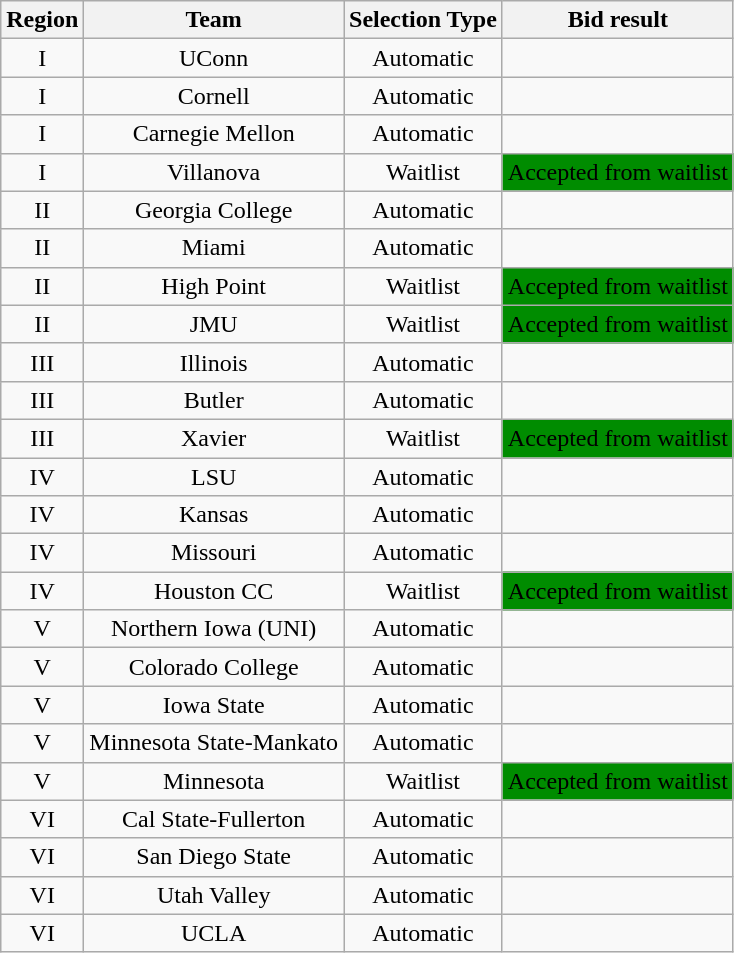<table class="wikitable sortable" style="text-align:center">
<tr>
<th>Region</th>
<th>Team</th>
<th>Selection Type</th>
<th>Bid result</th>
</tr>
<tr>
<td>I</td>
<td>UConn</td>
<td>Automatic</td>
<td></td>
</tr>
<tr>
<td>I</td>
<td>Cornell</td>
<td>Automatic</td>
<td></td>
</tr>
<tr>
<td>I</td>
<td>Carnegie Mellon</td>
<td>Automatic</td>
<td></td>
</tr>
<tr>
<td>I</td>
<td>Villanova</td>
<td>Waitlist</td>
<td bgcolor="008c00">Accepted from waitlist</td>
</tr>
<tr>
<td>II</td>
<td>Georgia College</td>
<td>Automatic</td>
<td></td>
</tr>
<tr>
<td>II</td>
<td>Miami</td>
<td>Automatic</td>
<td></td>
</tr>
<tr>
<td>II</td>
<td>High Point</td>
<td>Waitlist</td>
<td bgcolor="008c00">Accepted from waitlist</td>
</tr>
<tr>
<td>II</td>
<td>JMU</td>
<td>Waitlist</td>
<td bgcolor="008c00">Accepted from waitlist</td>
</tr>
<tr>
<td>III</td>
<td>Illinois</td>
<td>Automatic</td>
<td></td>
</tr>
<tr>
<td>III</td>
<td>Butler</td>
<td>Automatic</td>
<td></td>
</tr>
<tr>
<td>III</td>
<td>Xavier</td>
<td>Waitlist</td>
<td bgcolor="008c00">Accepted from waitlist</td>
</tr>
<tr>
<td>IV</td>
<td>LSU</td>
<td>Automatic</td>
<td></td>
</tr>
<tr>
<td>IV</td>
<td>Kansas</td>
<td>Automatic</td>
<td></td>
</tr>
<tr>
<td>IV</td>
<td>Missouri</td>
<td>Automatic</td>
<td></td>
</tr>
<tr>
<td>IV</td>
<td>Houston CC</td>
<td>Waitlist</td>
<td bgcolor="008c00">Accepted from waitlist</td>
</tr>
<tr>
<td>V</td>
<td>Northern Iowa (UNI)</td>
<td>Automatic</td>
<td></td>
</tr>
<tr>
<td>V</td>
<td>Colorado College</td>
<td>Automatic</td>
<td></td>
</tr>
<tr>
<td>V</td>
<td>Iowa State</td>
<td>Automatic</td>
<td></td>
</tr>
<tr>
<td>V</td>
<td>Minnesota State-Mankato</td>
<td>Automatic</td>
<td></td>
</tr>
<tr>
<td>V</td>
<td>Minnesota</td>
<td>Waitlist</td>
<td bgcolor="008c00">Accepted from waitlist</td>
</tr>
<tr>
<td>VI</td>
<td>Cal State-Fullerton</td>
<td>Automatic</td>
<td></td>
</tr>
<tr>
<td>VI</td>
<td>San Diego State</td>
<td>Automatic</td>
<td></td>
</tr>
<tr>
<td>VI</td>
<td>Utah Valley</td>
<td>Automatic</td>
<td></td>
</tr>
<tr>
<td>VI</td>
<td>UCLA</td>
<td>Automatic</td>
<td></td>
</tr>
</table>
